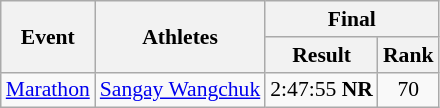<table class="wikitable" border="1" style="font-size:90%">
<tr>
<th rowspan="2">Event</th>
<th rowspan="2">Athletes</th>
<th colspan="2">Final</th>
</tr>
<tr>
<th>Result</th>
<th>Rank</th>
</tr>
<tr>
<td><a href='#'>Marathon</a></td>
<td><a href='#'>Sangay Wangchuk</a></td>
<td align=center>2:47:55 <strong>NR</strong></td>
<td align=center>70</td>
</tr>
</table>
